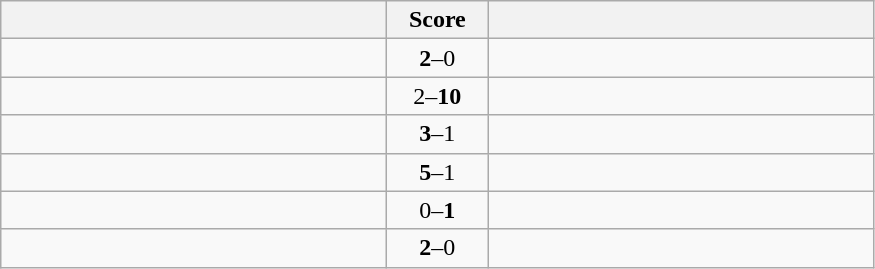<table class="wikitable" style="text-align: center; font-size:100% ">
<tr>
<th align="right" width="250"></th>
<th width="60">Score</th>
<th align="left" width="250"></th>
</tr>
<tr>
<td align=left></td>
<td align=center><strong>2</strong>–0</td>
<td align=left></td>
</tr>
<tr>
<td align=left></td>
<td align=center>2–<strong>10</strong></td>
<td align=left></td>
</tr>
<tr>
<td align=left></td>
<td align=center><strong>3</strong>–1</td>
<td align=left></td>
</tr>
<tr>
<td align=left></td>
<td align=center><strong>5</strong>–1</td>
<td align=left></td>
</tr>
<tr>
<td align=left></td>
<td align=center>0–<strong>1</strong></td>
<td align=left></td>
</tr>
<tr>
<td align=left></td>
<td align=center><strong>2</strong>–0</td>
<td align=left></td>
</tr>
</table>
